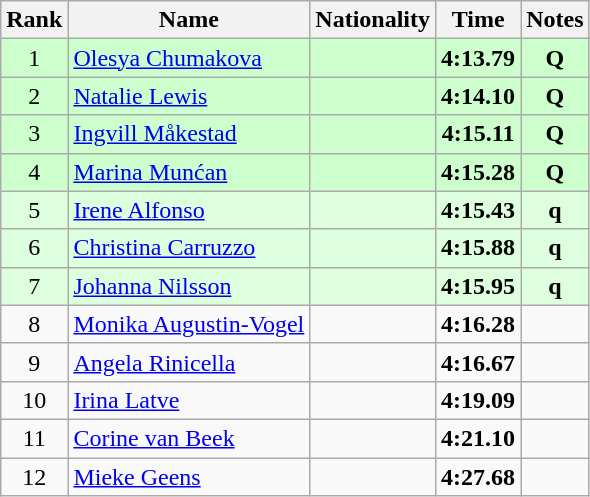<table class="wikitable sortable" style="text-align:center">
<tr>
<th>Rank</th>
<th>Name</th>
<th>Nationality</th>
<th>Time</th>
<th>Notes</th>
</tr>
<tr bgcolor=ccffcc>
<td>1</td>
<td align=left><a href='#'>Olesya Chumakova</a></td>
<td align=left></td>
<td><strong>4:13.79</strong></td>
<td><strong>Q</strong></td>
</tr>
<tr bgcolor=ccffcc>
<td>2</td>
<td align=left><a href='#'>Natalie Lewis</a></td>
<td align=left></td>
<td><strong>4:14.10</strong></td>
<td><strong>Q</strong></td>
</tr>
<tr bgcolor=ccffcc>
<td>3</td>
<td align=left><a href='#'>Ingvill Måkestad</a></td>
<td align=left></td>
<td><strong>4:15.11</strong></td>
<td><strong>Q</strong></td>
</tr>
<tr bgcolor=ccffcc>
<td>4</td>
<td align=left><a href='#'>Marina Munćan</a></td>
<td align=left></td>
<td><strong>4:15.28</strong></td>
<td><strong>Q</strong></td>
</tr>
<tr bgcolor=ddffdd>
<td>5</td>
<td align=left><a href='#'>Irene Alfonso</a></td>
<td align=left></td>
<td><strong>4:15.43</strong></td>
<td><strong>q</strong></td>
</tr>
<tr bgcolor=ddffdd>
<td>6</td>
<td align=left><a href='#'>Christina Carruzzo</a></td>
<td align=left></td>
<td><strong>4:15.88</strong></td>
<td><strong>q</strong></td>
</tr>
<tr bgcolor=ddffdd>
<td>7</td>
<td align=left><a href='#'>Johanna Nilsson</a></td>
<td align=left></td>
<td><strong>4:15.95</strong></td>
<td><strong>q</strong></td>
</tr>
<tr>
<td>8</td>
<td align=left><a href='#'>Monika Augustin-Vogel</a></td>
<td align=left></td>
<td><strong>4:16.28</strong></td>
<td></td>
</tr>
<tr>
<td>9</td>
<td align=left><a href='#'>Angela Rinicella</a></td>
<td align=left></td>
<td><strong>4:16.67</strong></td>
<td></td>
</tr>
<tr>
<td>10</td>
<td align=left><a href='#'>Irina Latve</a></td>
<td align=left></td>
<td><strong>4:19.09</strong></td>
<td></td>
</tr>
<tr>
<td>11</td>
<td align=left><a href='#'>Corine van Beek</a></td>
<td align=left></td>
<td><strong>4:21.10</strong></td>
<td></td>
</tr>
<tr>
<td>12</td>
<td align=left><a href='#'>Mieke Geens</a></td>
<td align=left></td>
<td><strong>4:27.68</strong></td>
<td></td>
</tr>
</table>
